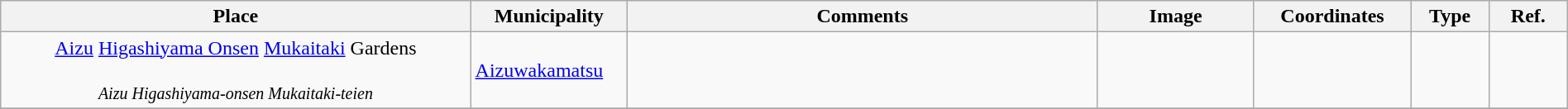<table class="wikitable sortable"  style="width:100%;">
<tr>
<th width="30%" align="left">Place</th>
<th width="10%" align="left">Municipality</th>
<th width="30%" align="left" class="unsortable">Comments</th>
<th width="10%" align="left"  class="unsortable">Image</th>
<th width="10%" align="left" class="unsortable">Coordinates</th>
<th width="5%" align="left">Type</th>
<th width="5%" align="left"  class="unsortable">Ref.</th>
</tr>
<tr>
<td align="center"><a href='#'>Aizu</a> <a href='#'>Higashiyama Onsen</a> <a href='#'>Mukaitaki</a> Gardens<br><br><small><em>Aizu Higashiyama-onsen Mukaitaki-teien</em></small></td>
<td><a href='#'>Aizuwakamatsu</a></td>
<td></td>
<td></td>
<td></td>
<td></td>
<td></td>
</tr>
<tr>
</tr>
</table>
